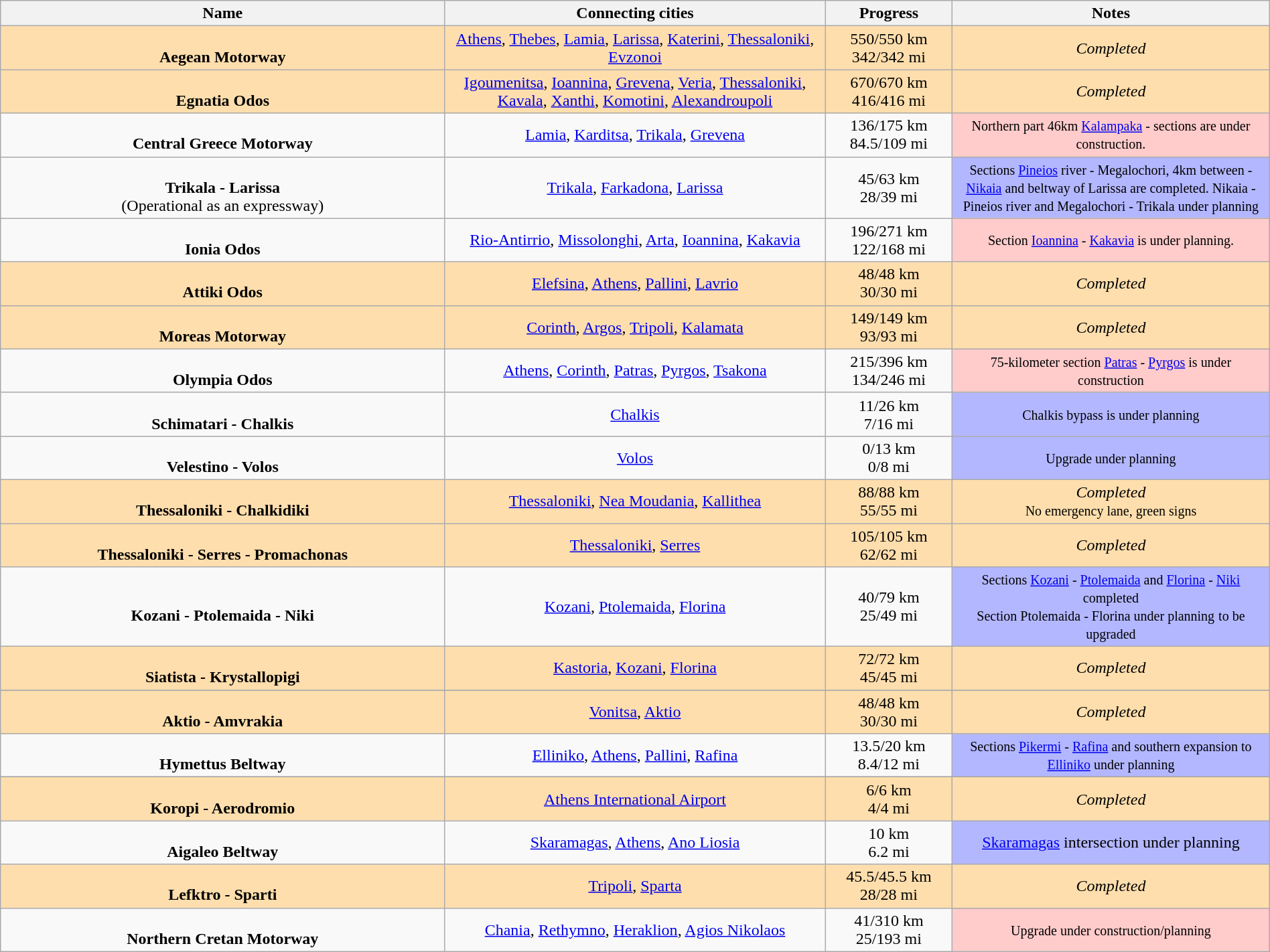<table class="wikitable" style="text-align:center; width:100%;">
<tr>
<th style="width:35%">Name</th>
<th style="width:30%">Connecting cities</th>
<th style="width:10%">Progress</th>
<th style="width:25%">Notes</th>
</tr>
<tr style="background:navajowhite; color:black;">
<td><br><strong>Aegean Motorway</strong></td>
<td><a href='#'>Athens</a>, <a href='#'>Thebes</a>, <a href='#'>Lamia</a>, <a href='#'>Larissa</a>, <a href='#'>Katerini</a>, <a href='#'>Thessaloniki</a>, <a href='#'>Evzonoi</a></td>
<td>550/550 km<br>342/342 mi</td>
<td><em>Completed</em></td>
</tr>
<tr style="background:navajowhite; color:black;">
<td><br><strong>Egnatia Odos</strong></td>
<td><a href='#'>Igoumenitsa</a>, <a href='#'>Ioannina</a>, <a href='#'>Grevena</a>, <a href='#'>Veria</a>, <a href='#'>Thessaloniki</a>, <a href='#'>Kavala</a>, <a href='#'>Xanthi</a>, <a href='#'>Komotini</a>, <a href='#'>Alexandroupoli</a></td>
<td>670/670 km<br>416/416 mi</td>
<td><em>Completed</em></td>
</tr>
<tr>
<td><br><strong>Central Greece Motorway</strong></td>
<td><a href='#'>Lamia</a>, <a href='#'>Karditsa</a>, <a href='#'>Trikala</a>, <a href='#'>Grevena</a></td>
<td>136/175 km<br>84.5/109 mi</td>
<td style="background: #FFCBCB"><small> Northern part 46km <a href='#'>Kalampaka</a> -  sections are under construction.</small></td>
</tr>
<tr>
<td><br><strong>Trikala - Larissa</strong><br>(Operational as an expressway)</td>
<td><a href='#'>Trikala</a>, <a href='#'>Farkadona</a>, <a href='#'>Larissa</a></td>
<td>45/63 km<br>28/39 mi</td>
<td style="background: #B3B7FF"><small>Sections <a href='#'>Pineios</a> river - Megalochori, 4km between  - <a href='#'>Nikaia</a> and beltway of Larissa are completed. Nikaia - Pineios river and Megalochori - Trikala under planning</small></td>
</tr>
<tr>
<td><br><strong>Ionia Odos</strong></td>
<td><a href='#'>Rio-Antirrio</a>, <a href='#'>Missolonghi</a>, <a href='#'>Arta</a>, <a href='#'>Ioannina</a>, <a href='#'>Kakavia</a></td>
<td>196/271 km<br>122/168 mi</td>
<td style="background: #FFCBCB"><small>Section <a href='#'>Ioannina</a> - <a href='#'>Kakavia</a> is under planning.</small></td>
</tr>
<tr style="background:navajowhite; color:black;">
<td><br><strong>Attiki Odos</strong></td>
<td><a href='#'>Elefsina</a>, <a href='#'>Athens</a>, <a href='#'>Pallini</a>, <a href='#'>Lavrio</a></td>
<td>48/48 km<br>30/30 mi</td>
<td><em>Completed</em></td>
</tr>
<tr style="background:navajowhite; color:black;">
<td><br><strong>Moreas Motorway</strong></td>
<td><a href='#'>Corinth</a>, <a href='#'>Argos</a>, <a href='#'>Tripoli</a>, <a href='#'>Kalamata</a></td>
<td>149/149 km<br>93/93 mi</td>
<td><em>Completed</em></td>
</tr>
<tr>
<td><br><strong>Olympia Odos</strong></td>
<td><a href='#'>Athens</a>, <a href='#'>Corinth</a>, <a href='#'>Patras</a>, <a href='#'>Pyrgos</a>, <a href='#'>Tsakona</a></td>
<td>215/396 km<br>134/246 mi</td>
<td style="background: #FFCBCB"><small>75-kilometer section <a href='#'>Patras</a> - <a href='#'>Pyrgos</a> is under construction</small></td>
</tr>
<tr>
<td><br><strong>Schimatari - Chalkis</strong></td>
<td><a href='#'>Chalkis</a></td>
<td>11/26 km<br>7/16 mi</td>
<td style="background: #B3B7FF"><small>Chalkis bypass is under planning</small></td>
</tr>
<tr>
<td><br><strong>Velestino - Volos</strong></td>
<td><a href='#'>Volos</a></td>
<td>0/13 km<br>0/8 mi</td>
<td style="background: #B3B7FF"><small>Upgrade under planning</small></td>
</tr>
<tr style="background:navajowhite; color:black;">
<td><br><strong>Thessaloniki - Chalkidiki</strong></td>
<td><a href='#'>Thessaloniki</a>, <a href='#'>Nea Moudania</a>, <a href='#'>Kallithea</a></td>
<td>88/88 km<br>55/55 mi</td>
<td><em>Completed</em><br><small>No emergency lane, green signs</small></td>
</tr>
<tr style="background:navajowhite; color:black;">
<td><br><strong>Thessaloniki - Serres - Promachonas</strong></td>
<td><a href='#'>Thessaloniki</a>, <a href='#'>Serres</a></td>
<td>105/105 km<br>62/62 mi</td>
<td><em>Completed</em></td>
</tr>
<tr>
<td><br><strong>Kozani - Ptolemaida - Niki</strong></td>
<td><a href='#'>Kozani</a>, <a href='#'>Ptolemaida</a>, <a href='#'>Florina</a></td>
<td>40/79 km<br>25/49 mi</td>
<td style="background: #B3B7FF"><small>Sections <a href='#'>Kozani</a> - <a href='#'>Ptolemaida</a> and <a href='#'>Florina</a> - <a href='#'>Niki</a> completed</small><br><small>Section Ptolemaida - Florina under planning</small> <small>to be upgraded</small></td>
</tr>
<tr style="background:navajowhite; color:black;">
<td><br><strong>Siatista - Krystallopigi</strong></td>
<td><a href='#'>Kastoria</a>, <a href='#'>Kozani</a>, <a href='#'>Florina</a></td>
<td>72/72 km<br>45/45 mi</td>
<td><em>Completed</em></td>
</tr>
<tr>
</tr>
<tr style="background:navajowhite; color:black;">
<td><br><strong>Aktio - Amvrakia</strong></td>
<td><a href='#'>Vonitsa</a>, <a href='#'>Aktio</a></td>
<td>48/48 km<br>30/30 mi</td>
<td><em>Completed</em></td>
</tr>
<tr>
<td><br><strong>Hymettus Beltway</strong></td>
<td><a href='#'>Elliniko</a>, <a href='#'>Athens</a>, <a href='#'>Pallini</a>, <a href='#'>Rafina</a></td>
<td>13.5/20 km<br>8.4/12 mi</td>
<td style="background: #B3B7FF"><small>Sections <a href='#'>Pikermi</a> - <a href='#'>Rafina</a> and southern expansion to <a href='#'>Elliniko</a> under planning</small></td>
</tr>
<tr>
</tr>
<tr style="background:navajowhite; color:black;">
<td><br><strong>Koropi - Aerodromio</strong></td>
<td><a href='#'>Athens International Airport</a></td>
<td>6/6 km<br>4/4 mi</td>
<td><em>Completed</em></td>
</tr>
<tr>
<td><br><strong>Aigaleo Beltway</strong></td>
<td><a href='#'>Skaramagas</a>, <a href='#'>Athens</a>, <a href='#'>Ano Liosia</a></td>
<td>10 km<br>6.2 mi</td>
<td style="background: #B3B7FF"><a href='#'>Skaramagas</a> intersection under planning</td>
</tr>
<tr style="background:navajowhite; color:black;">
<td><br><strong>Lefktro - Sparti</strong></td>
<td><a href='#'>Tripoli</a>, <a href='#'>Sparta</a></td>
<td>45.5/45.5 km<br>28/28 mi</td>
<td><em>Completed</em></td>
</tr>
<tr>
<td><br><strong>Northern Cretan Motorway</strong></td>
<td><a href='#'>Chania</a>, <a href='#'>Rethymno</a>, <a href='#'>Heraklion</a>, <a href='#'>Agios Nikolaos</a></td>
<td>41/310 km<br>25/193 mi</td>
<td style="background: #FFCBCB"><small>Upgrade under construction/planning</small></td>
</tr>
</table>
